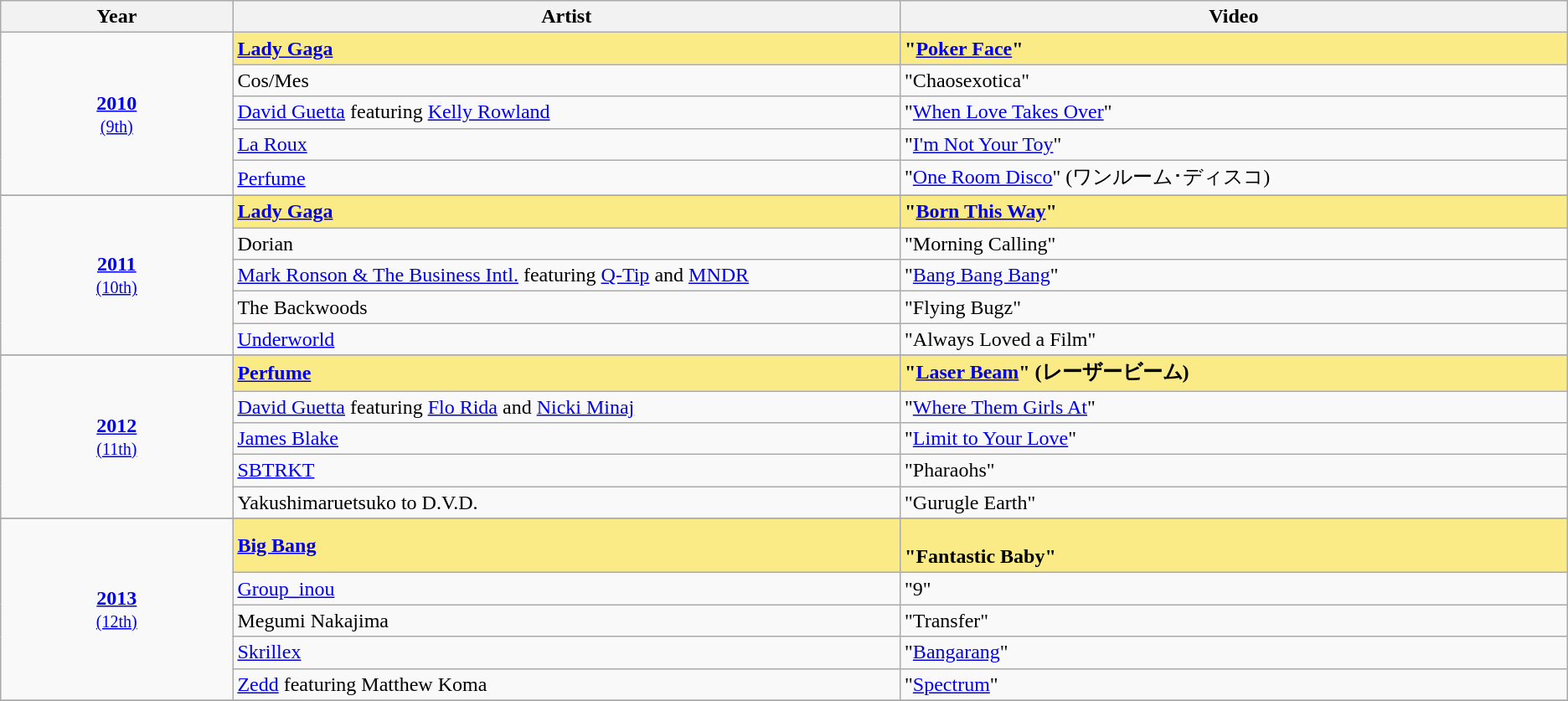<table class="sortable wikitable">
<tr>
<th width="8%">Year</th>
<th width="23%">Artist</th>
<th width="23%">Video</th>
</tr>
<tr>
<td rowspan=5 style="text-align:center"><strong><a href='#'>2010</a></strong><br><small><a href='#'>(9th)</a></small></td>
<td style="background:#FAEB86"><strong><a href='#'>Lady Gaga</a></strong></td>
<td style="background:#FAEB86"><strong>"<a href='#'>Poker Face</a>"</strong></td>
</tr>
<tr>
<td>Cos/Mes</td>
<td>"Chaosexotica"</td>
</tr>
<tr>
<td><a href='#'>David Guetta</a> featuring <a href='#'>Kelly Rowland</a></td>
<td>"<a href='#'>When Love Takes Over</a>"</td>
</tr>
<tr>
<td><a href='#'>La Roux</a></td>
<td>"<a href='#'>I'm Not Your Toy</a>"</td>
</tr>
<tr>
<td><a href='#'>Perfume</a></td>
<td>"<a href='#'>One Room Disco</a>" (ワンルーム･ディスコ)</td>
</tr>
<tr>
</tr>
<tr>
<td rowspan=5 style="text-align:center"><strong><a href='#'>2011</a></strong><br><small><a href='#'>(10th)</a></small></td>
<td style="background:#FAEB86"><strong><a href='#'>Lady Gaga</a></strong></td>
<td style="background:#FAEB86"><strong>"<a href='#'>Born This Way</a>"</strong></td>
</tr>
<tr>
<td>Dorian</td>
<td>"Morning Calling"</td>
</tr>
<tr>
<td><a href='#'>Mark Ronson & The Business Intl.</a> featuring <a href='#'>Q-Tip</a> and <a href='#'>MNDR</a></td>
<td>"<a href='#'>Bang Bang Bang</a>"</td>
</tr>
<tr>
<td>The Backwoods</td>
<td>"Flying Bugz"</td>
</tr>
<tr>
<td><a href='#'>Underworld</a></td>
<td>"Always Loved a Film"</td>
</tr>
<tr>
</tr>
<tr>
<td rowspan=5 style="text-align:center"><strong><a href='#'>2012</a></strong><br><small><a href='#'>(11th)</a></small></td>
<td style="background:#FAEB86"><strong><a href='#'>Perfume</a></strong></td>
<td style="background:#FAEB86"><strong>"<a href='#'>Laser Beam</a>" (レーザービーム)</strong></td>
</tr>
<tr>
<td><a href='#'>David Guetta</a> featuring <a href='#'>Flo Rida</a> and <a href='#'>Nicki Minaj</a></td>
<td>"<a href='#'>Where Them Girls At</a>"</td>
</tr>
<tr>
<td><a href='#'>James Blake</a></td>
<td>"<a href='#'>Limit to Your Love</a>"</td>
</tr>
<tr>
<td><a href='#'>SBTRKT</a></td>
<td>"Pharaohs"</td>
</tr>
<tr>
<td>Yakushimaruetsuko to D.V.D.</td>
<td>"Gurugle Earth"</td>
</tr>
<tr>
</tr>
<tr>
<td rowspan=5 style="text-align:center"><strong><a href='#'>2013</a></strong><br><small><a href='#'>(12th)</a></small></td>
<td style="background:#FAEB86"><strong><a href='#'>Big Bang</a></strong></td>
<td style="background:#FAEB86"><br><strong>"Fantastic Baby"</strong></td>
</tr>
<tr>
<td><a href='#'>Group_inou</a></td>
<td>"9"</td>
</tr>
<tr>
<td>Megumi Nakajima</td>
<td>"Transfer"</td>
</tr>
<tr>
<td><a href='#'>Skrillex</a></td>
<td>"<a href='#'>Bangarang</a>"</td>
</tr>
<tr>
<td><a href='#'>Zedd</a> featuring Matthew Koma</td>
<td>"<a href='#'>Spectrum</a>"</td>
</tr>
<tr>
</tr>
</table>
